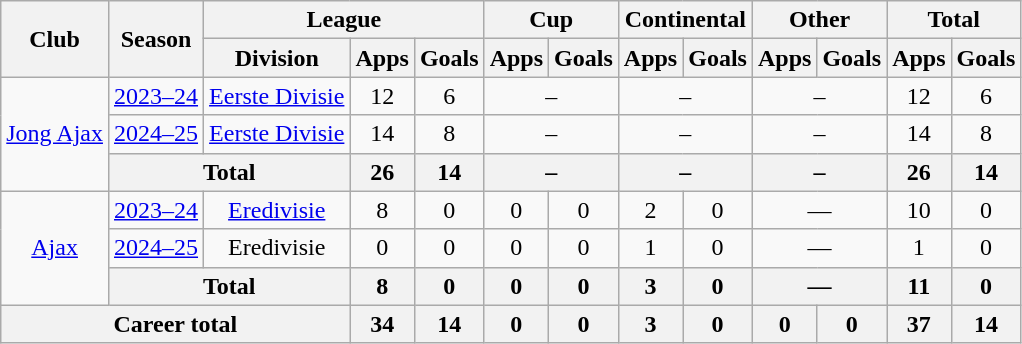<table class="wikitable" style="text-align: center;">
<tr>
<th rowspan="2">Club</th>
<th rowspan="2">Season</th>
<th colspan="3">League</th>
<th colspan="2">Cup</th>
<th colspan="2">Continental</th>
<th colspan="2">Other</th>
<th colspan="2">Total</th>
</tr>
<tr>
<th>Division</th>
<th>Apps</th>
<th>Goals</th>
<th>Apps</th>
<th>Goals</th>
<th>Apps</th>
<th>Goals</th>
<th>Apps</th>
<th>Goals</th>
<th>Apps</th>
<th>Goals</th>
</tr>
<tr>
<td rowspan="3"><a href='#'>Jong Ajax</a></td>
<td><a href='#'>2023–24</a></td>
<td><a href='#'>Eerste Divisie</a></td>
<td>12</td>
<td>6</td>
<td colspan="2">–</td>
<td colspan="2">–</td>
<td colspan="2">–</td>
<td>12</td>
<td>6</td>
</tr>
<tr>
<td><a href='#'>2024–25</a></td>
<td><a href='#'>Eerste Divisie</a></td>
<td>14</td>
<td>8</td>
<td colspan="2">–</td>
<td colspan="2">–</td>
<td colspan="2">–</td>
<td>14</td>
<td>8</td>
</tr>
<tr>
<th colspan="2">Total</th>
<th>26</th>
<th>14</th>
<th colspan="2">–</th>
<th colspan="2">–</th>
<th colspan="2">–</th>
<th>26</th>
<th>14</th>
</tr>
<tr>
<td rowspan="3"><a href='#'>Ajax</a></td>
<td><a href='#'>2023–24</a></td>
<td><a href='#'>Eredivisie</a></td>
<td>8</td>
<td>0</td>
<td>0</td>
<td>0</td>
<td>2</td>
<td>0</td>
<td colspan="2">—</td>
<td>10</td>
<td>0</td>
</tr>
<tr>
<td><a href='#'>2024–25</a></td>
<td>Eredivisie</td>
<td>0</td>
<td>0</td>
<td>0</td>
<td>0</td>
<td>1</td>
<td>0</td>
<td colspan="2">—</td>
<td>1</td>
<td>0</td>
</tr>
<tr>
<th colspan="2">Total</th>
<th>8</th>
<th>0</th>
<th>0</th>
<th>0</th>
<th>3</th>
<th>0</th>
<th colspan="2">—</th>
<th>11</th>
<th>0</th>
</tr>
<tr>
<th colspan="3">Career total</th>
<th>34</th>
<th>14</th>
<th>0</th>
<th>0</th>
<th>3</th>
<th>0</th>
<th>0</th>
<th>0</th>
<th>37</th>
<th>14</th>
</tr>
</table>
